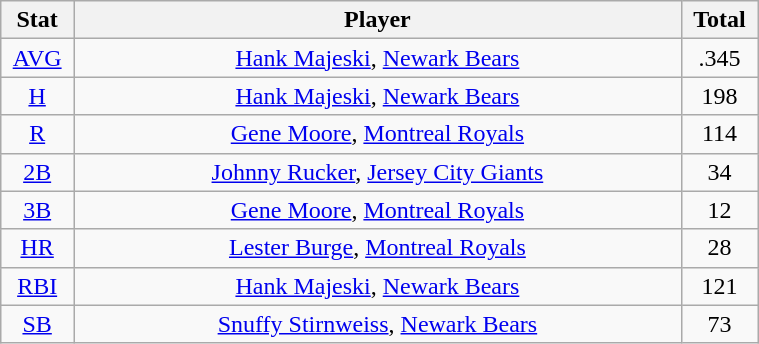<table class="wikitable" width="40%" style="text-align:center;">
<tr>
<th width="5%">Stat</th>
<th width="60%">Player</th>
<th width="5%">Total</th>
</tr>
<tr>
<td><a href='#'>AVG</a></td>
<td><a href='#'>Hank Majeski</a>, <a href='#'>Newark Bears</a></td>
<td>.345</td>
</tr>
<tr>
<td><a href='#'>H</a></td>
<td><a href='#'>Hank Majeski</a>, <a href='#'>Newark Bears</a></td>
<td>198</td>
</tr>
<tr>
<td><a href='#'>R</a></td>
<td><a href='#'>Gene Moore</a>, <a href='#'>Montreal Royals</a></td>
<td>114</td>
</tr>
<tr>
<td><a href='#'>2B</a></td>
<td><a href='#'>Johnny Rucker</a>, <a href='#'>Jersey City Giants</a></td>
<td>34</td>
</tr>
<tr>
<td><a href='#'>3B</a></td>
<td><a href='#'>Gene Moore</a>, <a href='#'>Montreal Royals</a></td>
<td>12</td>
</tr>
<tr>
<td><a href='#'>HR</a></td>
<td><a href='#'>Lester Burge</a>, <a href='#'>Montreal Royals</a></td>
<td>28</td>
</tr>
<tr>
<td><a href='#'>RBI</a></td>
<td><a href='#'>Hank Majeski</a>, <a href='#'>Newark Bears</a></td>
<td>121</td>
</tr>
<tr>
<td><a href='#'>SB</a></td>
<td><a href='#'>Snuffy Stirnweiss</a>, <a href='#'>Newark Bears</a></td>
<td>73</td>
</tr>
</table>
